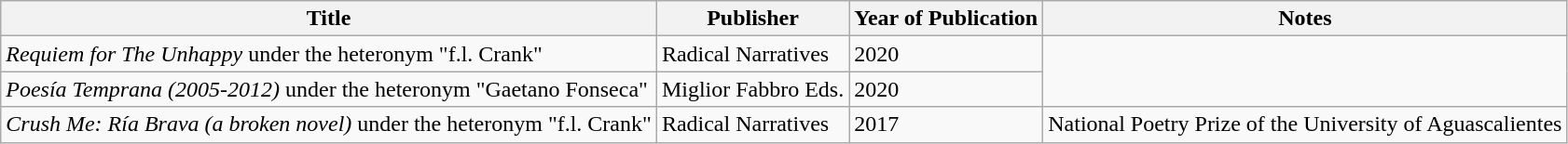<table class="wikitable">
<tr>
<th>Title</th>
<th>Publisher</th>
<th>Year of Publication</th>
<th>Notes</th>
</tr>
<tr>
<td><em>Requiem for The Unhappy</em> under the heteronym "f.l. Crank"</td>
<td>Radical Narratives</td>
<td>2020</td>
</tr>
<tr>
<td><em>Poesía Temprana (2005-2012)</em> under the heteronym "Gaetano Fonseca"</td>
<td>Miglior Fabbro Eds.</td>
<td>2020</td>
</tr>
<tr>
<td><em>Crush Me: Ría Brava (a broken novel)</em> under the heteronym "f.l. Crank"</td>
<td>Radical Narratives</td>
<td>2017</td>
<td>National Poetry Prize of the University of Aguascalientes</td>
</tr>
</table>
